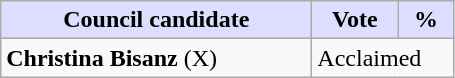<table class="wikitable">
<tr>
<th style="background:#ddf; width:200px;">Council candidate</th>
<th style="background:#ddf; width:50px;">Vote</th>
<th style="background:#ddf; width:30px;">%</th>
</tr>
<tr>
<td><strong>Christina Bisanz</strong> (X)</td>
<td colspan="2">Acclaimed</td>
</tr>
</table>
